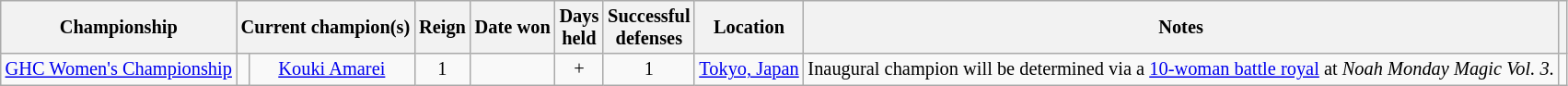<table class="wikitable" style="text-align:center; font-size:85%;">
<tr>
<th>Championship</th>
<th colspan="2">Current champion(s)</th>
<th>Reign</th>
<th>Date won</th>
<th>Days<br>held</th>
<th>Successful<br>defenses</th>
<th>Location</th>
<th>Notes</th>
<th class="unsortable"></th>
</tr>
<tr>
<td><a href='#'>GHC Women's Championship</a></td>
<td></td>
<td><a href='#'>Kouki Amarei</a></td>
<td>1</td>
<td></td>
<td>+</td>
<td>1</td>
<td><a href='#'>Tokyo, Japan</a></td>
<td align=left>Inaugural champion will be determined via a <a href='#'>10-woman battle royal</a> at <em>Noah Monday Magic Vol. 3</em>.</td>
<td></td>
</tr>
</table>
